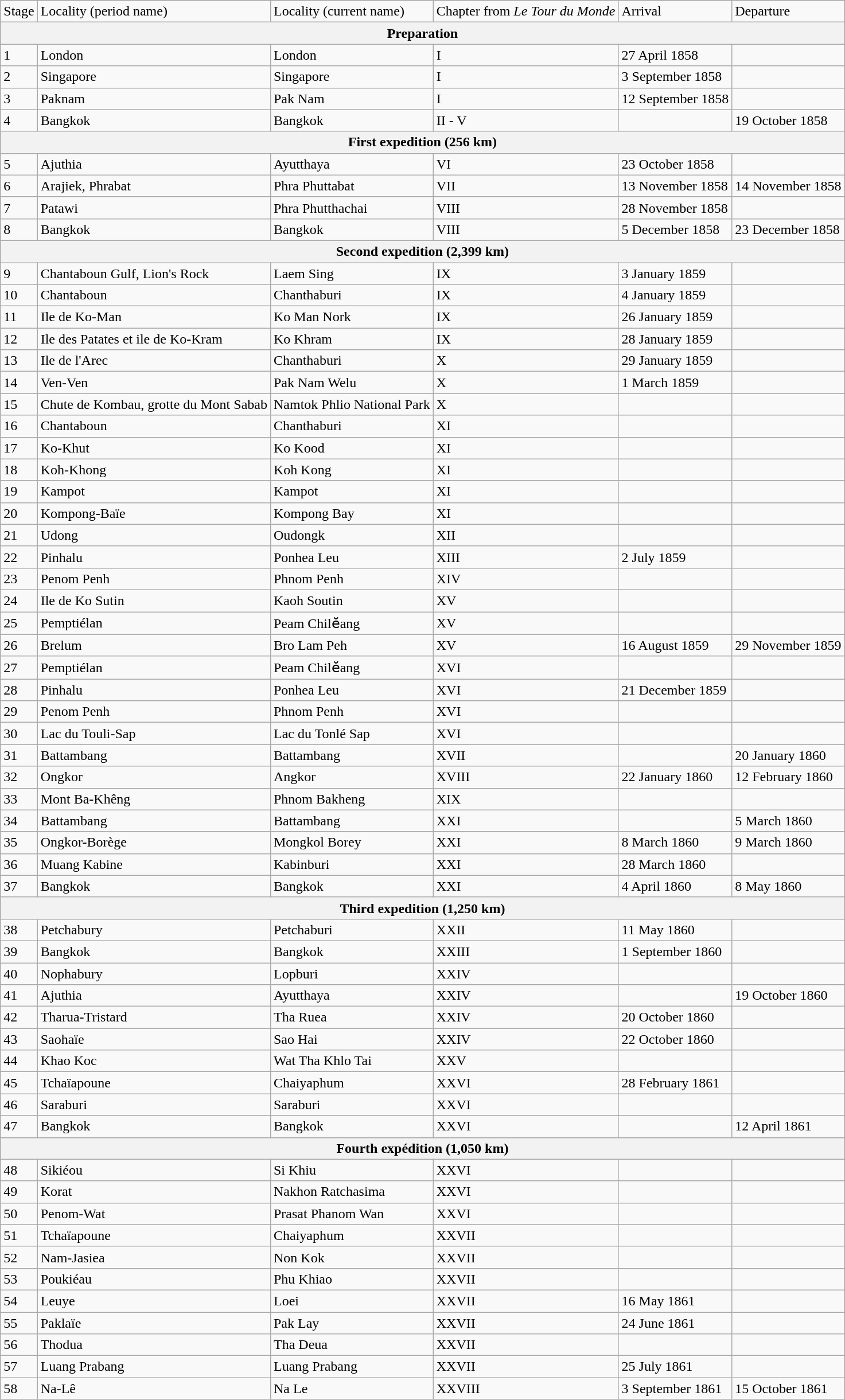<table class="wikitable">
<tr>
<td>Stage</td>
<td>Locality (period name)</td>
<td>Locality (current name)</td>
<td>Chapter from <em>Le Tour du Monde</em></td>
<td>Arrival</td>
<td>Departure</td>
</tr>
<tr>
<th colspan="6">Preparation</th>
</tr>
<tr>
<td>1</td>
<td>London</td>
<td>London</td>
<td>I</td>
<td>27 April 1858</td>
<td></td>
</tr>
<tr>
<td>2</td>
<td>Singapore</td>
<td>Singapore</td>
<td>I</td>
<td>3 September 1858</td>
<td></td>
</tr>
<tr>
<td>3</td>
<td>Paknam</td>
<td>Pak Nam</td>
<td>I</td>
<td>12 September 1858</td>
<td></td>
</tr>
<tr>
<td>4</td>
<td>Bangkok</td>
<td>Bangkok</td>
<td>II - V</td>
<td></td>
<td>19 October 1858</td>
</tr>
<tr>
<th colspan="6">First expedition (256 km)</th>
</tr>
<tr>
<td>5</td>
<td>Ajuthia</td>
<td>Ayutthaya</td>
<td>VI</td>
<td>23 October 1858</td>
<td></td>
</tr>
<tr>
<td>6</td>
<td>Arajiek, Phrabat</td>
<td>Phra Phuttabat</td>
<td>VII</td>
<td>13 November 1858</td>
<td>14 November 1858</td>
</tr>
<tr>
<td>7</td>
<td>Patawi</td>
<td>Phra Phutthachai</td>
<td>VIII</td>
<td>28 November 1858</td>
<td></td>
</tr>
<tr>
<td>8</td>
<td>Bangkok</td>
<td>Bangkok</td>
<td>VIII</td>
<td>5 December 1858</td>
<td>23 December 1858</td>
</tr>
<tr>
<th colspan="6">Second expedition (2,399 km)</th>
</tr>
<tr>
<td>9</td>
<td>Chantaboun Gulf, Lion's Rock</td>
<td>Laem Sing</td>
<td>IX</td>
<td>3 January 1859</td>
<td></td>
</tr>
<tr>
<td>10</td>
<td>Chantaboun</td>
<td>Chanthaburi</td>
<td>IX</td>
<td>4 January 1859</td>
<td></td>
</tr>
<tr>
<td>11</td>
<td>Ile de Ko-Man</td>
<td>Ko Man Nork</td>
<td>IX</td>
<td>26 January 1859</td>
<td></td>
</tr>
<tr>
<td>12</td>
<td>Ile des Patates et ile de Ko-Kram</td>
<td>Ko Khram</td>
<td>IX</td>
<td>28 January 1859</td>
<td></td>
</tr>
<tr>
<td>13</td>
<td>Ile de l'Arec</td>
<td>Chanthaburi</td>
<td>X</td>
<td>29 January 1859</td>
<td></td>
</tr>
<tr>
<td>14</td>
<td>Ven-Ven</td>
<td>Pak Nam Welu</td>
<td>X</td>
<td>1 March 1859</td>
<td></td>
</tr>
<tr>
<td>15</td>
<td>Chute de Kombau, grotte du Mont Sabab</td>
<td>Namtok Phlio National Park</td>
<td>X</td>
<td></td>
<td></td>
</tr>
<tr>
<td>16</td>
<td>Chantaboun</td>
<td>Chanthaburi</td>
<td>XI</td>
<td></td>
<td></td>
</tr>
<tr>
<td>17</td>
<td>Ko-Khut</td>
<td>Ko Kood</td>
<td>XI</td>
<td></td>
<td></td>
</tr>
<tr>
<td>18</td>
<td>Koh-Khong</td>
<td>Koh Kong</td>
<td>XI</td>
<td></td>
<td></td>
</tr>
<tr>
<td>19</td>
<td>Kampot</td>
<td>Kampot</td>
<td>XI</td>
<td></td>
<td></td>
</tr>
<tr>
<td>20</td>
<td>Kompong-Baïe</td>
<td>Kompong Bay</td>
<td>XI</td>
<td></td>
<td></td>
</tr>
<tr>
<td>21</td>
<td>Udong</td>
<td>Oudongk</td>
<td>XII</td>
<td></td>
<td></td>
</tr>
<tr>
<td>22</td>
<td>Pinhalu</td>
<td>Ponhea Leu</td>
<td>XIII</td>
<td>2 July 1859</td>
<td></td>
</tr>
<tr>
<td>23</td>
<td>Penom Penh</td>
<td>Phnom Penh</td>
<td>XIV</td>
<td></td>
<td></td>
</tr>
<tr>
<td>24</td>
<td>Ile de Ko Sutin</td>
<td>Kaoh Soutin</td>
<td>XV</td>
<td></td>
<td></td>
</tr>
<tr>
<td>25</td>
<td>Pemptiélan</td>
<td>Peam Chilӗang</td>
<td>XV</td>
<td></td>
<td></td>
</tr>
<tr>
<td>26</td>
<td>Brelum</td>
<td>Bro Lam Peh</td>
<td>XV</td>
<td>16 August 1859</td>
<td>29 November 1859</td>
</tr>
<tr>
<td>27</td>
<td>Pemptiélan</td>
<td>Peam Chilӗang</td>
<td>XVI</td>
<td></td>
<td></td>
</tr>
<tr>
<td>28</td>
<td>Pinhalu</td>
<td>Ponhea Leu</td>
<td>XVI</td>
<td>21 December 1859</td>
<td></td>
</tr>
<tr>
<td>29</td>
<td>Penom Penh</td>
<td>Phnom Penh</td>
<td>XVI</td>
<td></td>
<td></td>
</tr>
<tr>
<td>30</td>
<td>Lac du Touli-Sap</td>
<td>Lac du Tonlé Sap</td>
<td>XVI</td>
<td></td>
<td></td>
</tr>
<tr>
<td>31</td>
<td>Battambang</td>
<td>Battambang</td>
<td>XVII</td>
<td></td>
<td>20 January 1860</td>
</tr>
<tr>
<td>32</td>
<td>Ongkor</td>
<td>Angkor</td>
<td>XVIII</td>
<td>22 January 1860</td>
<td>12 February 1860</td>
</tr>
<tr>
<td>33</td>
<td>Mont Ba-Khêng</td>
<td>Phnom Bakheng</td>
<td>XIX</td>
<td></td>
<td></td>
</tr>
<tr>
<td>34</td>
<td>Battambang</td>
<td>Battambang</td>
<td>XXI</td>
<td></td>
<td>5 March 1860</td>
</tr>
<tr>
<td>35</td>
<td>Ongkor-Borège</td>
<td>Mongkol Borey</td>
<td>XXI</td>
<td>8 March 1860</td>
<td>9 March 1860</td>
</tr>
<tr>
<td>36</td>
<td>Muang Kabine</td>
<td>Kabinburi</td>
<td>XXI</td>
<td>28 March 1860</td>
<td></td>
</tr>
<tr>
<td>37</td>
<td>Bangkok</td>
<td>Bangkok</td>
<td>XXI</td>
<td>4 April 1860</td>
<td>8 May 1860</td>
</tr>
<tr>
<th colspan="6">Third expedition (1,250 km)</th>
</tr>
<tr>
<td>38</td>
<td>Petchabury</td>
<td>Petchaburi</td>
<td>XXII</td>
<td>11 May 1860</td>
<td></td>
</tr>
<tr>
<td>39</td>
<td>Bangkok</td>
<td>Bangkok</td>
<td>XXIII</td>
<td>1 September 1860</td>
<td></td>
</tr>
<tr>
<td>40</td>
<td>Nophabury</td>
<td>Lopburi</td>
<td>XXIV</td>
<td></td>
<td></td>
</tr>
<tr>
<td>41</td>
<td>Ajuthia</td>
<td>Ayutthaya</td>
<td>XXIV</td>
<td></td>
<td>19 October 1860</td>
</tr>
<tr>
<td>42</td>
<td>Tharua-Tristard</td>
<td>Tha Ruea</td>
<td>XXIV</td>
<td>20 October 1860</td>
<td></td>
</tr>
<tr>
<td>43</td>
<td>Saohaïe</td>
<td>Sao Hai</td>
<td>XXIV</td>
<td>22 October 1860</td>
<td></td>
</tr>
<tr>
<td>44</td>
<td>Khao Koc</td>
<td>Wat Tha Khlo Tai</td>
<td>XXV</td>
<td></td>
<td></td>
</tr>
<tr>
<td>45</td>
<td>Tchaïapoune</td>
<td>Chaiyaphum</td>
<td>XXVI</td>
<td>28 February 1861</td>
<td></td>
</tr>
<tr>
<td>46</td>
<td>Saraburi</td>
<td>Saraburi</td>
<td>XXVI</td>
<td></td>
<td></td>
</tr>
<tr>
<td>47</td>
<td>Bangkok</td>
<td>Bangkok</td>
<td>XXVI</td>
<td></td>
<td>12 April 1861</td>
</tr>
<tr>
<th colspan="6">Fourth expédition (1,050 km)</th>
</tr>
<tr>
<td>48</td>
<td>Sikiéou</td>
<td>Si Khiu</td>
<td>XXVI</td>
<td></td>
<td></td>
</tr>
<tr>
<td>49</td>
<td>Korat</td>
<td>Nakhon Ratchasima</td>
<td>XXVI</td>
<td></td>
<td></td>
</tr>
<tr>
<td>50</td>
<td>Penom-Wat</td>
<td>Prasat Phanom Wan</td>
<td>XXVI</td>
<td></td>
<td></td>
</tr>
<tr>
<td>51</td>
<td>Tchaïapoune</td>
<td>Chaiyaphum</td>
<td>XXVII</td>
<td></td>
<td></td>
</tr>
<tr>
<td>52</td>
<td>Nam-Jasiea</td>
<td>Non Kok</td>
<td>XXVII</td>
<td></td>
<td></td>
</tr>
<tr>
<td>53</td>
<td>Poukiéau</td>
<td>Phu Khiao</td>
<td>XXVII</td>
<td></td>
<td></td>
</tr>
<tr>
<td>54</td>
<td>Leuye</td>
<td>Loei</td>
<td>XXVII</td>
<td>16 May 1861</td>
<td></td>
</tr>
<tr>
<td>55</td>
<td>Paklaïe</td>
<td>Pak Lay</td>
<td>XXVII</td>
<td>24 June 1861</td>
<td></td>
</tr>
<tr>
<td>56</td>
<td>Thodua</td>
<td>Tha Deua</td>
<td>XXVII</td>
<td></td>
<td></td>
</tr>
<tr>
<td>57</td>
<td>Luang Prabang</td>
<td>Luang Prabang</td>
<td>XXVII</td>
<td>25 July 1861</td>
<td></td>
</tr>
<tr>
<td>58</td>
<td>Na-Lê</td>
<td>Na Le</td>
<td>XXVIII</td>
<td>3 September 1861</td>
<td>15 October 1861</td>
</tr>
</table>
